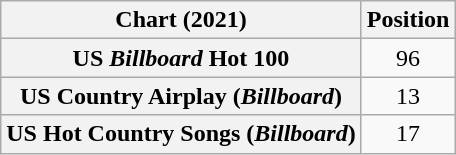<table class="wikitable sortable plainrowheaders" style="text-align:center">
<tr>
<th>Chart (2021)</th>
<th>Position</th>
</tr>
<tr>
<th scope="row">US <em>Billboard</em> Hot 100</th>
<td>96</td>
</tr>
<tr>
<th scope="row">US Country Airplay (<em>Billboard</em>)</th>
<td>13</td>
</tr>
<tr>
<th scope="row">US Hot Country Songs (<em>Billboard</em>)</th>
<td>17</td>
</tr>
</table>
